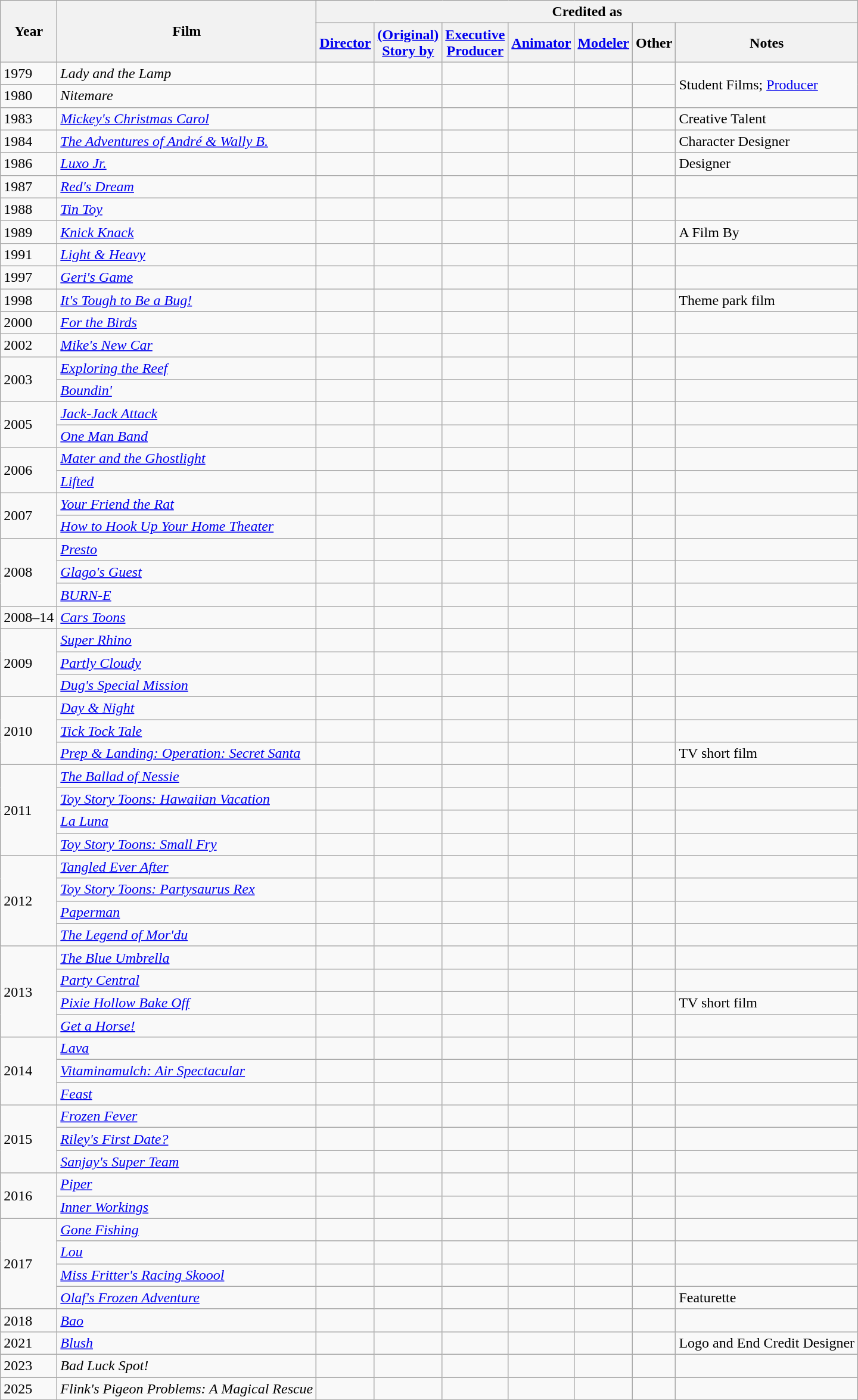<table class="wikitable">
<tr>
<th rowspan="2">Year</th>
<th rowspan="2">Film</th>
<th colspan="7">Credited as</th>
</tr>
<tr>
<th><a href='#'>Director</a></th>
<th><a href='#'>(Original)<br>Story by</a></th>
<th><a href='#'>Executive<br>Producer</a></th>
<th><a href='#'>Animator</a></th>
<th><a href='#'>Modeler</a></th>
<th>Other</th>
<th>Notes</th>
</tr>
<tr>
<td>1979</td>
<td><em>Lady and the Lamp</em></td>
<td></td>
<td></td>
<td></td>
<td></td>
<td></td>
<td></td>
<td rowspan="2">Student Films; <a href='#'>Producer</a></td>
</tr>
<tr>
<td>1980</td>
<td><em>Nitemare</em></td>
<td></td>
<td></td>
<td></td>
<td></td>
<td></td>
<td></td>
</tr>
<tr>
<td>1983</td>
<td align="left"><em><a href='#'>Mickey's Christmas Carol</a></em></td>
<td></td>
<td></td>
<td></td>
<td></td>
<td></td>
<td></td>
<td>Creative Talent</td>
</tr>
<tr>
<td>1984</td>
<td><em><a href='#'>The Adventures of André & Wally B.</a></em></td>
<td></td>
<td></td>
<td></td>
<td></td>
<td></td>
<td></td>
<td>Character Designer</td>
</tr>
<tr>
<td>1986</td>
<td><em><a href='#'>Luxo Jr.</a></em></td>
<td></td>
<td></td>
<td></td>
<td></td>
<td></td>
<td></td>
<td>Designer</td>
</tr>
<tr>
<td>1987</td>
<td><em><a href='#'>Red's Dream</a></em></td>
<td></td>
<td></td>
<td></td>
<td></td>
<td></td>
<td></td>
<td></td>
</tr>
<tr>
<td>1988</td>
<td><em><a href='#'>Tin Toy</a></em></td>
<td></td>
<td></td>
<td></td>
<td></td>
<td></td>
<td></td>
<td></td>
</tr>
<tr>
<td>1989</td>
<td><em><a href='#'>Knick Knack</a></em></td>
<td></td>
<td></td>
<td></td>
<td></td>
<td></td>
<td></td>
<td>A Film By</td>
</tr>
<tr>
<td>1991</td>
<td><em><a href='#'>Light & Heavy</a></em></td>
<td></td>
<td></td>
<td></td>
<td></td>
<td></td>
<td></td>
<td></td>
</tr>
<tr>
<td>1997</td>
<td><em><a href='#'>Geri's Game</a></em></td>
<td></td>
<td></td>
<td></td>
<td></td>
<td></td>
<td></td>
<td></td>
</tr>
<tr>
<td>1998</td>
<td><em><a href='#'>It's Tough to Be a Bug!</a></em></td>
<td></td>
<td></td>
<td></td>
<td></td>
<td></td>
<td></td>
<td>Theme park film</td>
</tr>
<tr>
<td>2000</td>
<td><em><a href='#'>For the Birds</a></em></td>
<td></td>
<td></td>
<td></td>
<td></td>
<td></td>
<td></td>
<td></td>
</tr>
<tr>
<td>2002</td>
<td><em><a href='#'>Mike's New Car</a></em></td>
<td></td>
<td></td>
<td></td>
<td></td>
<td></td>
<td></td>
<td></td>
</tr>
<tr>
<td rowspan="2">2003</td>
<td><em><a href='#'>Exploring the Reef</a></em></td>
<td></td>
<td></td>
<td></td>
<td></td>
<td></td>
<td></td>
<td></td>
</tr>
<tr>
<td><em><a href='#'>Boundin'</a></em></td>
<td></td>
<td></td>
<td></td>
<td></td>
<td></td>
<td></td>
<td></td>
</tr>
<tr>
<td rowspan="2">2005</td>
<td><em><a href='#'>Jack-Jack Attack</a></em></td>
<td></td>
<td></td>
<td></td>
<td></td>
<td></td>
<td></td>
<td></td>
</tr>
<tr>
<td><em><a href='#'>One Man Band</a></em></td>
<td></td>
<td></td>
<td></td>
<td></td>
<td></td>
<td></td>
<td></td>
</tr>
<tr>
<td rowspan="2">2006</td>
<td><em><a href='#'>Mater and the Ghostlight</a></em></td>
<td></td>
<td></td>
<td></td>
<td></td>
<td></td>
<td></td>
<td></td>
</tr>
<tr>
<td><em><a href='#'>Lifted</a></em></td>
<td></td>
<td></td>
<td></td>
<td></td>
<td></td>
<td></td>
<td></td>
</tr>
<tr>
<td rowspan="2">2007</td>
<td><em><a href='#'>Your Friend the Rat</a></em></td>
<td></td>
<td></td>
<td></td>
<td></td>
<td></td>
<td></td>
<td></td>
</tr>
<tr>
<td><em><a href='#'>How to Hook Up Your Home Theater</a></em></td>
<td></td>
<td></td>
<td></td>
<td></td>
<td></td>
<td></td>
<td></td>
</tr>
<tr>
<td rowspan="3">2008</td>
<td><em><a href='#'>Presto</a></em></td>
<td></td>
<td></td>
<td></td>
<td></td>
<td></td>
<td></td>
<td></td>
</tr>
<tr>
<td><em><a href='#'>Glago's Guest</a></em></td>
<td></td>
<td></td>
<td></td>
<td></td>
<td></td>
<td></td>
<td></td>
</tr>
<tr>
<td><em><a href='#'>BURN-E</a></em></td>
<td></td>
<td></td>
<td></td>
<td></td>
<td></td>
<td></td>
<td></td>
</tr>
<tr>
<td>2008–14</td>
<td><em><a href='#'>Cars Toons</a></em></td>
<td></td>
<td></td>
<td></td>
<td></td>
<td></td>
<td></td>
<td></td>
</tr>
<tr>
<td rowspan="3">2009</td>
<td><em><a href='#'>Super Rhino</a></em></td>
<td></td>
<td></td>
<td></td>
<td></td>
<td></td>
<td></td>
<td></td>
</tr>
<tr>
<td><em><a href='#'>Partly Cloudy</a></em></td>
<td></td>
<td></td>
<td></td>
<td></td>
<td></td>
<td></td>
<td></td>
</tr>
<tr>
<td><em><a href='#'>Dug's Special Mission</a></em></td>
<td></td>
<td></td>
<td></td>
<td></td>
<td></td>
<td></td>
<td></td>
</tr>
<tr>
<td rowspan="3">2010</td>
<td><em><a href='#'>Day & Night</a></em></td>
<td></td>
<td></td>
<td></td>
<td></td>
<td></td>
<td></td>
<td></td>
</tr>
<tr>
<td><em><a href='#'>Tick Tock Tale</a></em></td>
<td></td>
<td></td>
<td></td>
<td></td>
<td></td>
<td></td>
<td></td>
</tr>
<tr>
<td><em><a href='#'>Prep & Landing: Operation: Secret Santa</a></em></td>
<td></td>
<td></td>
<td></td>
<td></td>
<td></td>
<td></td>
<td>TV short film</td>
</tr>
<tr>
<td rowspan="4">2011</td>
<td><em><a href='#'>The Ballad of Nessie</a></em></td>
<td></td>
<td></td>
<td></td>
<td></td>
<td></td>
<td></td>
<td></td>
</tr>
<tr>
<td><em><a href='#'>Toy Story Toons: Hawaiian Vacation</a></em></td>
<td></td>
<td></td>
<td></td>
<td></td>
<td></td>
<td></td>
<td></td>
</tr>
<tr>
<td><em><a href='#'>La Luna</a></em></td>
<td></td>
<td></td>
<td></td>
<td></td>
<td></td>
<td></td>
<td></td>
</tr>
<tr>
<td><em><a href='#'>Toy Story Toons: Small Fry</a></em></td>
<td></td>
<td></td>
<td></td>
<td></td>
<td></td>
<td></td>
<td></td>
</tr>
<tr>
<td rowspan="4">2012</td>
<td><em><a href='#'>Tangled Ever After</a></em></td>
<td></td>
<td></td>
<td></td>
<td></td>
<td></td>
<td></td>
<td></td>
</tr>
<tr>
<td><em><a href='#'>Toy Story Toons: Partysaurus Rex</a></em></td>
<td></td>
<td></td>
<td></td>
<td></td>
<td></td>
<td></td>
<td></td>
</tr>
<tr>
<td><em><a href='#'>Paperman</a></em></td>
<td></td>
<td></td>
<td></td>
<td></td>
<td></td>
<td></td>
<td></td>
</tr>
<tr>
<td><em><a href='#'>The Legend of Mor'du</a></em></td>
<td></td>
<td></td>
<td></td>
<td></td>
<td></td>
<td></td>
<td></td>
</tr>
<tr>
<td rowspan="4">2013</td>
<td><em><a href='#'>The Blue Umbrella</a></em></td>
<td></td>
<td></td>
<td></td>
<td></td>
<td></td>
<td></td>
<td></td>
</tr>
<tr>
<td><em><a href='#'>Party Central</a></em></td>
<td></td>
<td></td>
<td></td>
<td></td>
<td></td>
<td></td>
<td></td>
</tr>
<tr>
<td><em><a href='#'>Pixie Hollow Bake Off</a></em></td>
<td></td>
<td></td>
<td></td>
<td></td>
<td></td>
<td></td>
<td>TV short film</td>
</tr>
<tr>
<td><em><a href='#'>Get a Horse!</a></em></td>
<td></td>
<td></td>
<td></td>
<td></td>
<td></td>
<td></td>
<td></td>
</tr>
<tr>
<td rowspan="3">2014</td>
<td><em><a href='#'>Lava</a></em></td>
<td></td>
<td></td>
<td></td>
<td></td>
<td></td>
<td></td>
<td></td>
</tr>
<tr>
<td><em><a href='#'>Vitaminamulch: Air Spectacular</a></em></td>
<td></td>
<td></td>
<td></td>
<td></td>
<td></td>
<td></td>
<td></td>
</tr>
<tr>
<td><em><a href='#'>Feast</a></em></td>
<td></td>
<td></td>
<td></td>
<td></td>
<td></td>
<td></td>
<td></td>
</tr>
<tr>
<td rowspan="3">2015</td>
<td><em><a href='#'>Frozen Fever</a></em></td>
<td></td>
<td></td>
<td></td>
<td></td>
<td></td>
<td></td>
<td></td>
</tr>
<tr>
<td><em><a href='#'>Riley's First Date?</a></em></td>
<td></td>
<td></td>
<td></td>
<td></td>
<td></td>
<td></td>
<td></td>
</tr>
<tr>
<td><em><a href='#'>Sanjay's Super Team</a></em></td>
<td></td>
<td></td>
<td></td>
<td></td>
<td></td>
<td></td>
<td></td>
</tr>
<tr>
<td rowspan="2">2016</td>
<td><em><a href='#'>Piper</a></em></td>
<td></td>
<td></td>
<td></td>
<td></td>
<td></td>
<td></td>
<td></td>
</tr>
<tr>
<td><em><a href='#'>Inner Workings</a></em></td>
<td></td>
<td></td>
<td></td>
<td></td>
<td></td>
<td></td>
<td></td>
</tr>
<tr>
<td rowspan="4">2017</td>
<td><em><a href='#'>Gone Fishing</a></em></td>
<td></td>
<td></td>
<td></td>
<td></td>
<td></td>
<td></td>
<td></td>
</tr>
<tr>
<td><em><a href='#'>Lou</a></em></td>
<td></td>
<td></td>
<td></td>
<td></td>
<td></td>
<td></td>
<td></td>
</tr>
<tr>
<td><em><a href='#'>Miss Fritter's Racing Skoool</a></em></td>
<td></td>
<td></td>
<td></td>
<td></td>
<td></td>
<td></td>
<td></td>
</tr>
<tr>
<td><em><a href='#'>Olaf's Frozen Adventure</a></em></td>
<td></td>
<td></td>
<td></td>
<td></td>
<td></td>
<td></td>
<td>Featurette</td>
</tr>
<tr>
<td>2018</td>
<td><em><a href='#'>Bao</a></em></td>
<td></td>
<td></td>
<td></td>
<td></td>
<td></td>
<td></td>
<td></td>
</tr>
<tr>
<td>2021</td>
<td><em><a href='#'>Blush</a></em></td>
<td></td>
<td></td>
<td></td>
<td></td>
<td></td>
<td></td>
<td>Logo and End Credit Designer</td>
</tr>
<tr>
<td>2023</td>
<td><em>Bad Luck Spot!</em></td>
<td></td>
<td></td>
<td></td>
<td></td>
<td></td>
<td></td>
<td></td>
</tr>
<tr>
<td>2025</td>
<td><em>Flink's Pigeon Problems: A Magical Rescue</em></td>
<td></td>
<td></td>
<td></td>
<td></td>
<td></td>
<td></td>
<td></td>
</tr>
</table>
